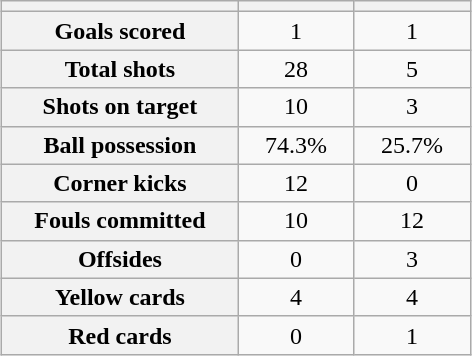<table class="wikitable" style="text-align: center; margin: 0 auto;">
<tr>
<th scope="col" style="width:150px"></th>
<th scope="col" style="width:70px"></th>
<th scope="col" style="width:70px"></th>
</tr>
<tr>
<th scope=row>Goals scored</th>
<td>1</td>
<td>1</td>
</tr>
<tr>
<th scope=row>Total shots</th>
<td>28</td>
<td>5</td>
</tr>
<tr>
<th scope=row>Shots on target</th>
<td>10</td>
<td>3</td>
</tr>
<tr>
<th scope=row>Ball possession</th>
<td>74.3%</td>
<td>25.7%</td>
</tr>
<tr>
<th scope=row>Corner kicks</th>
<td>12</td>
<td>0</td>
</tr>
<tr>
<th scope=row>Fouls committed</th>
<td>10</td>
<td>12</td>
</tr>
<tr>
<th scope=row>Offsides</th>
<td>0</td>
<td>3</td>
</tr>
<tr>
<th scope=row>Yellow cards</th>
<td>4</td>
<td>4</td>
</tr>
<tr>
<th scope=row>Red cards</th>
<td>0</td>
<td>1</td>
</tr>
</table>
